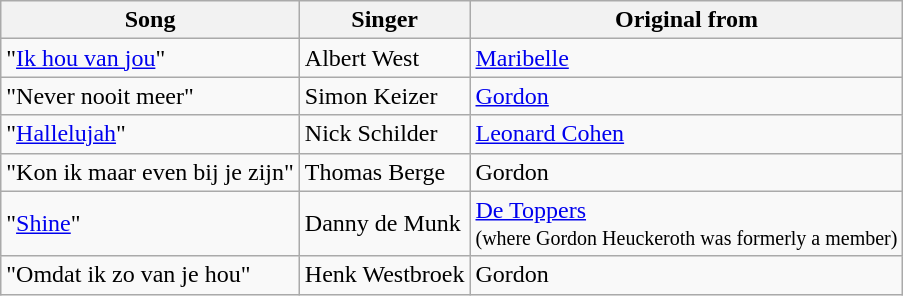<table class="wikitable">
<tr>
<th>Song</th>
<th>Singer</th>
<th>Original from</th>
</tr>
<tr>
<td>"<a href='#'>Ik hou van jou</a>"</td>
<td>Albert West</td>
<td><a href='#'>Maribelle</a></td>
</tr>
<tr>
<td>"Never nooit meer"</td>
<td>Simon Keizer</td>
<td><a href='#'>Gordon</a></td>
</tr>
<tr>
<td>"<a href='#'>Hallelujah</a>"</td>
<td>Nick Schilder</td>
<td><a href='#'>Leonard Cohen</a></td>
</tr>
<tr>
<td>"Kon ik maar even bij je zijn"</td>
<td>Thomas Berge</td>
<td>Gordon</td>
</tr>
<tr>
<td>"<a href='#'>Shine</a>"</td>
<td>Danny de Munk</td>
<td><a href='#'>De Toppers</a><br><small>(where Gordon Heuckeroth was formerly a member)</small></td>
</tr>
<tr>
<td>"Omdat ik zo van je hou"</td>
<td>Henk Westbroek</td>
<td>Gordon</td>
</tr>
</table>
